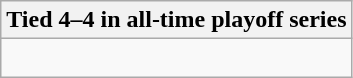<table class="wikitable collapsible collapsed">
<tr>
<th>Tied 4–4 in all-time playoff series</th>
</tr>
<tr>
<td><br>






</td>
</tr>
</table>
